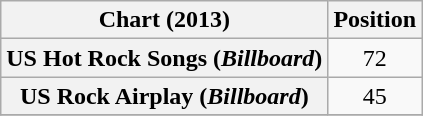<table class="wikitable plainrowheaders sortable">
<tr>
<th>Chart (2013)</th>
<th>Position</th>
</tr>
<tr>
<th scope="row">US Hot Rock Songs (<em>Billboard</em>)</th>
<td style="text-align:center;">72</td>
</tr>
<tr>
<th scope="row">US Rock Airplay (<em>Billboard</em>)</th>
<td style="text-align:center;">45</td>
</tr>
<tr>
</tr>
</table>
